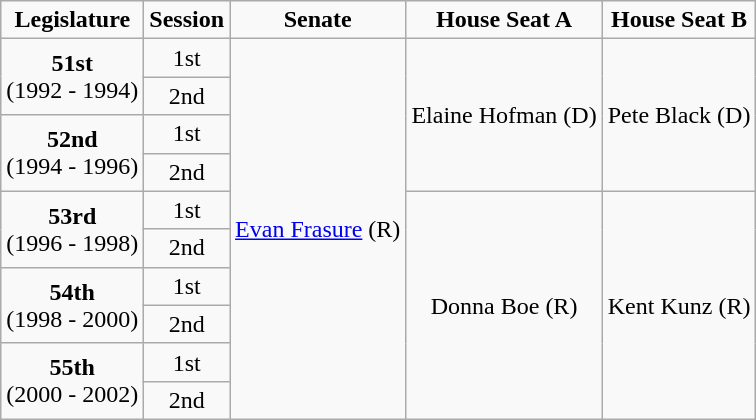<table class=wikitable style="text-align:center">
<tr>
<td><strong>Legislature</strong></td>
<td><strong>Session</strong></td>
<td><strong>Senate</strong></td>
<td><strong>House Seat A</strong></td>
<td><strong>House Seat B</strong></td>
</tr>
<tr>
<td rowspan="2" colspan="1" style="text-align: center;"><strong>51st</strong> <br> (1992 - 1994)</td>
<td>1st</td>
<td rowspan="10" colspan="1" style="text-align: center;" ><a href='#'>Evan Frasure</a> (R)</td>
<td rowspan="4" colspan="1" style="text-align: center;" >Elaine Hofman (D)</td>
<td rowspan="4" colspan="1" style="text-align: center;" >Pete Black (D)</td>
</tr>
<tr>
<td>2nd</td>
</tr>
<tr>
<td rowspan="2" colspan="1" style="text-align: center;"><strong>52nd</strong> <br> (1994 - 1996)</td>
<td>1st</td>
</tr>
<tr>
<td>2nd</td>
</tr>
<tr>
<td rowspan="2" colspan="1" style="text-align: center;"><strong>53rd</strong> <br> (1996 - 1998)</td>
<td>1st</td>
<td rowspan="6" colspan="1" style="text-align: center;" >Donna Boe (R)</td>
<td rowspan="6" colspan="1" style="text-align: center;" >Kent Kunz (R)</td>
</tr>
<tr>
<td>2nd</td>
</tr>
<tr>
<td rowspan="2" colspan="1" style="text-align: center;"><strong>54th</strong> <br> (1998 - 2000)</td>
<td>1st</td>
</tr>
<tr>
<td>2nd</td>
</tr>
<tr>
<td rowspan="2" colspan="1" style="text-align: center;"><strong>55th</strong> <br> (2000 - 2002)</td>
<td>1st</td>
</tr>
<tr>
<td>2nd</td>
</tr>
</table>
